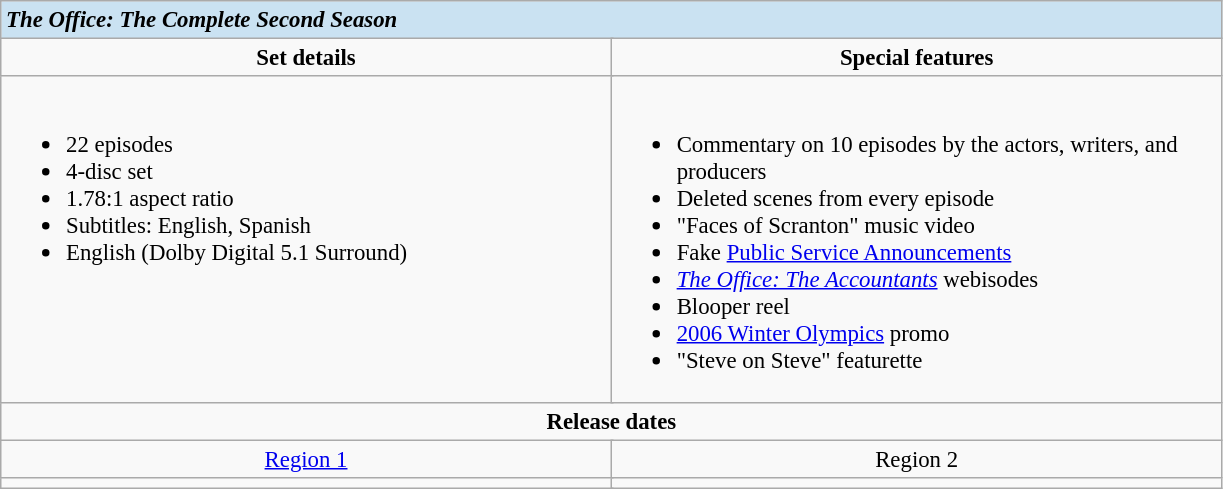<table class="wikitable" style="font-size: 95%;">
<tr style="background:#cae2f2; color:#000000;">
<td colspan="8"><strong><em>The Office: The Complete Second Season</em></strong></td>
</tr>
<tr valign="top">
<td align="center" width="400" colspan="4"><strong>Set details</strong></td>
<td width="400" align="center" colspan="4"><strong>Special features</strong></td>
</tr>
<tr valign="top">
<td colspan="4" align="left" width="400"><br><ul><li>22 episodes</li><li>4-disc set</li><li>1.78:1 aspect ratio</li><li>Subtitles: English, Spanish</li><li>English (Dolby Digital 5.1 Surround)</li></ul></td>
<td colspan="4" align="left" width="400"><br><ul><li>Commentary on 10 episodes by the actors, writers, and producers</li><li>Deleted scenes from every episode</li><li>"Faces of Scranton" music video</li><li>Fake <a href='#'>Public Service Announcements</a></li><li><em><a href='#'>The Office: The Accountants</a></em> webisodes</li><li>Blooper reel</li><li><a href='#'>2006 Winter Olympics</a> promo</li><li>"Steve on Steve" featurette</li></ul></td>
</tr>
<tr>
<td colspan="8" align="center"><strong>Release dates</strong></td>
</tr>
<tr>
<td align="center" rowspan="1" colspan="4" align="center"><a href='#'>Region 1</a></td>
<td align="center" rowspan="1" colspan="4" align="center">Region 2</td>
</tr>
<tr>
<td align="center" colspan="4" align="center"></td>
<td align="center" colspan="4" align="center"></td>
</tr>
</table>
